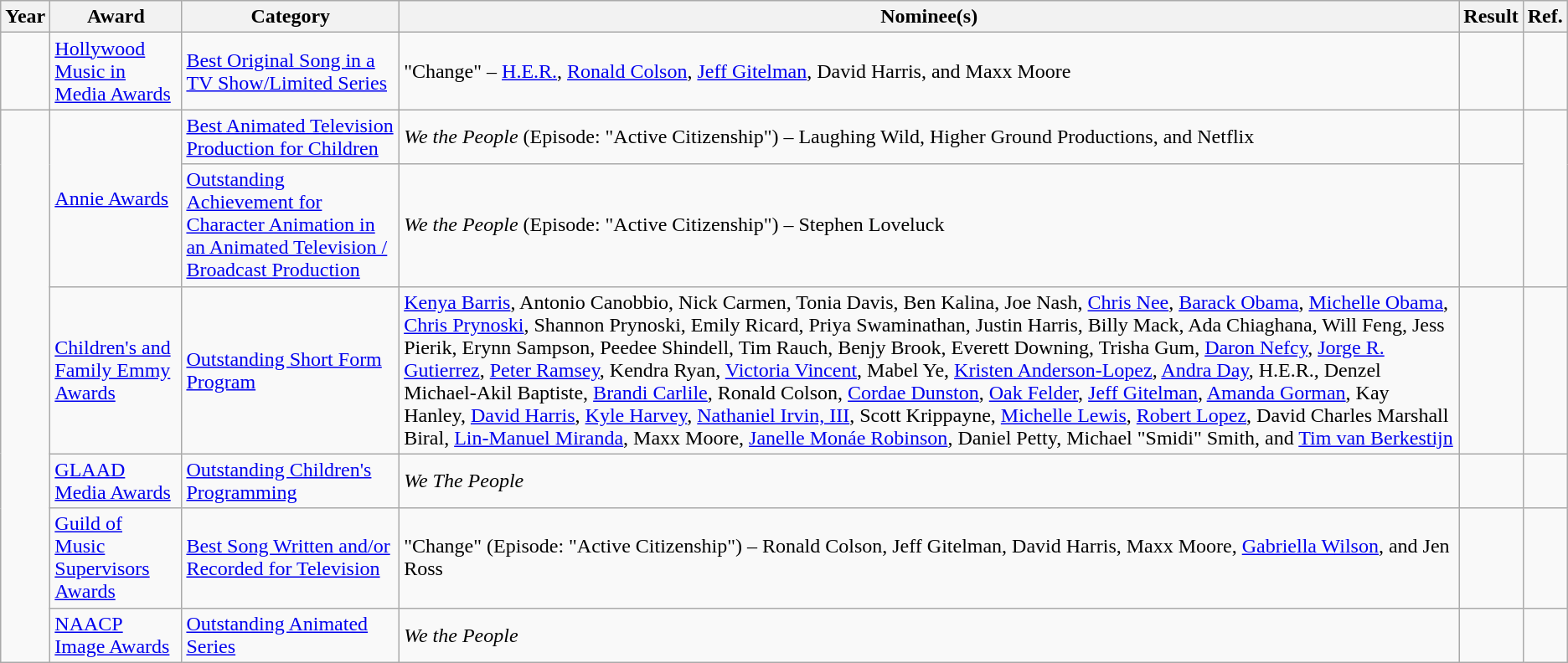<table class="wikitable plainrowheaders">
<tr>
<th>Year</th>
<th>Award</th>
<th>Category</th>
<th>Nominee(s)</th>
<th>Result</th>
<th>Ref.</th>
</tr>
<tr>
<td></td>
<td><a href='#'>Hollywood Music in Media Awards</a></td>
<td><a href='#'>Best Original Song in a TV Show/Limited Series</a></td>
<td>"Change" – <a href='#'>H.E.R.</a>, <a href='#'>Ronald Colson</a>, <a href='#'>Jeff Gitelman</a>, David Harris, and Maxx Moore</td>
<td></td>
<td align="center"></td>
</tr>
<tr>
<td rowspan="6"></td>
<td rowspan="2"><a href='#'>Annie Awards</a></td>
<td><a href='#'>Best Animated Television Production for Children</a></td>
<td><em>We the People</em> (Episode: "Active Citizenship") – Laughing Wild, Higher Ground Productions, and Netflix</td>
<td></td>
<td align="center" rowspan="2"></td>
</tr>
<tr>
<td><a href='#'>Outstanding Achievement for Character Animation in an Animated Television / Broadcast Production</a></td>
<td><em>We the People</em> (Episode: "Active Citizenship") – Stephen Loveluck</td>
<td></td>
</tr>
<tr>
<td><a href='#'>Children's and Family Emmy Awards</a></td>
<td><a href='#'>Outstanding Short Form Program</a></td>
<td><a href='#'>Kenya Barris</a>, Antonio Canobbio, Nick Carmen, Tonia Davis, Ben Kalina, Joe Nash, <a href='#'>Chris Nee</a>, <a href='#'>Barack Obama</a>, <a href='#'>Michelle Obama</a>, <a href='#'>Chris Prynoski</a>, Shannon Prynoski, Emily Ricard, Priya Swaminathan, Justin Harris, Billy Mack, Ada Chiaghana, Will Feng, Jess Pierik, Erynn Sampson, Peedee Shindell, Tim Rauch, Benjy Brook, Everett Downing, Trisha Gum, <a href='#'>Daron Nefcy</a>, <a href='#'>Jorge R. Gutierrez</a>, <a href='#'>Peter Ramsey</a>, Kendra Ryan, <a href='#'>Victoria Vincent</a>, Mabel Ye, <a href='#'>Kristen Anderson-Lopez</a>, <a href='#'>Andra Day</a>, H.E.R., Denzel Michael-Akil Baptiste, <a href='#'>Brandi Carlile</a>, Ronald Colson, <a href='#'>Cordae Dunston</a>, <a href='#'>Oak Felder</a>, <a href='#'>Jeff Gitelman</a>, <a href='#'>Amanda Gorman</a>, Kay Hanley, <a href='#'>David Harris</a>, <a href='#'>Kyle Harvey</a>, <a href='#'>Nathaniel Irvin, III</a>, Scott Krippayne, <a href='#'>Michelle Lewis</a>, <a href='#'>Robert Lopez</a>, David Charles Marshall Biral, <a href='#'>Lin-Manuel Miranda</a>, Maxx Moore, <a href='#'>Janelle Monáe Robinson</a>, Daniel Petty, Michael "Smidi" Smith, and <a href='#'>Tim van Berkestijn</a></td>
<td></td>
<td align="center"></td>
</tr>
<tr>
<td><a href='#'>GLAAD Media Awards</a></td>
<td><a href='#'>Outstanding Children's Programming</a></td>
<td><em>We The People</em></td>
<td></td>
<td align="center"></td>
</tr>
<tr>
<td><a href='#'>Guild of Music Supervisors Awards</a></td>
<td><a href='#'>Best Song Written and/or Recorded for Television</a></td>
<td>"Change" (Episode: "Active Citizenship") – Ronald Colson, Jeff Gitelman, David Harris, Maxx Moore, <a href='#'>Gabriella Wilson</a>, and Jen Ross</td>
<td></td>
<td align="center"></td>
</tr>
<tr>
<td><a href='#'>NAACP Image Awards</a></td>
<td><a href='#'>Outstanding Animated Series</a></td>
<td><em>We the People</em></td>
<td></td>
<td align="center"></td>
</tr>
</table>
